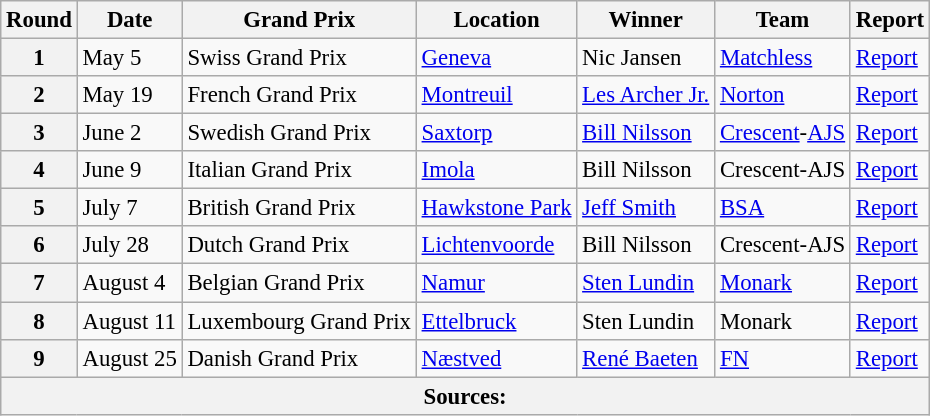<table class="wikitable" style="font-size: 95%;">
<tr>
<th align=center>Round</th>
<th align=center>Date</th>
<th align=center>Grand Prix</th>
<th align=center>Location</th>
<th align=center>Winner</th>
<th align=center>Team</th>
<th align=center>Report</th>
</tr>
<tr>
<th>1</th>
<td>May 5</td>
<td> Swiss Grand Prix</td>
<td><a href='#'>Geneva</a></td>
<td> Nic Jansen</td>
<td><a href='#'>Matchless</a></td>
<td><a href='#'>Report</a></td>
</tr>
<tr>
<th>2</th>
<td>May 19</td>
<td> French Grand Prix</td>
<td><a href='#'>Montreuil</a></td>
<td> <a href='#'>Les Archer Jr.</a></td>
<td><a href='#'>Norton</a></td>
<td><a href='#'>Report</a></td>
</tr>
<tr>
<th>3</th>
<td>June 2</td>
<td> Swedish Grand Prix</td>
<td><a href='#'>Saxtorp</a></td>
<td> <a href='#'>Bill Nilsson</a></td>
<td><a href='#'>Crescent</a>-<a href='#'>AJS</a></td>
<td><a href='#'>Report</a></td>
</tr>
<tr>
<th>4</th>
<td>June 9</td>
<td> Italian Grand Prix</td>
<td><a href='#'>Imola</a></td>
<td> Bill Nilsson</td>
<td>Crescent-AJS</td>
<td><a href='#'>Report</a></td>
</tr>
<tr>
<th>5</th>
<td>July 7</td>
<td> British Grand Prix</td>
<td><a href='#'>Hawkstone Park</a></td>
<td> <a href='#'>Jeff Smith</a></td>
<td><a href='#'>BSA</a></td>
<td><a href='#'>Report</a></td>
</tr>
<tr>
<th>6</th>
<td>July 28</td>
<td> Dutch Grand Prix</td>
<td><a href='#'>Lichtenvoorde</a></td>
<td> Bill Nilsson</td>
<td>Crescent-AJS</td>
<td><a href='#'>Report</a></td>
</tr>
<tr>
<th>7</th>
<td>August 4</td>
<td> Belgian Grand Prix</td>
<td><a href='#'>Namur</a></td>
<td> <a href='#'>Sten Lundin</a></td>
<td><a href='#'>Monark</a></td>
<td><a href='#'>Report</a></td>
</tr>
<tr>
<th>8</th>
<td>August 11</td>
<td> Luxembourg Grand Prix</td>
<td><a href='#'>Ettelbruck</a></td>
<td> Sten Lundin</td>
<td>Monark</td>
<td><a href='#'>Report</a></td>
</tr>
<tr>
<th>9</th>
<td>August 25</td>
<td> Danish Grand Prix</td>
<td><a href='#'>Næstved</a></td>
<td> <a href='#'>René Baeten</a></td>
<td><a href='#'>FN</a></td>
<td><a href='#'>Report</a></td>
</tr>
<tr>
<th colspan=8>Sources:</th>
</tr>
</table>
